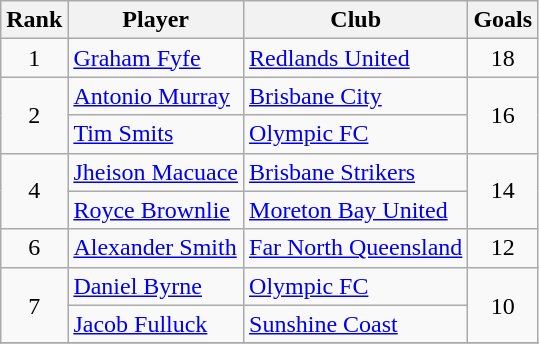<table class=wikitable style=text-align:center>
<tr>
<th>Rank</th>
<th>Player</th>
<th>Club</th>
<th>Goals</th>
</tr>
<tr>
<td>1</td>
<td align=left> <a href='#'>Graham Fyfe</a></td>
<td align=left><a href='#'>Redlands United</a></td>
<td>18</td>
</tr>
<tr>
<td rowspan=2>2</td>
<td align=left> <a href='#'>Antonio Murray</a></td>
<td align=left><a href='#'>Brisbane City</a></td>
<td rowspan=2>16</td>
</tr>
<tr>
<td align=left> <a href='#'>Tim Smits</a></td>
<td align=left><a href='#'>Olympic FC</a></td>
</tr>
<tr>
<td rowspan=2>4</td>
<td align=left> <a href='#'>Jheison Macuace</a></td>
<td align=left><a href='#'>Brisbane Strikers</a></td>
<td rowspan=2>14</td>
</tr>
<tr>
<td align=left> <a href='#'>Royce Brownlie</a></td>
<td align=left><a href='#'>Moreton Bay United</a></td>
</tr>
<tr>
<td>6</td>
<td align=left> <a href='#'>Alexander Smith</a></td>
<td align=left><a href='#'>Far North Queensland</a></td>
<td>12</td>
</tr>
<tr>
<td rowspan=2>7</td>
<td align=left> <a href='#'>Daniel Byrne</a></td>
<td align=left><a href='#'>Olympic FC</a></td>
<td rowspan=2>10</td>
</tr>
<tr>
<td align=left> <a href='#'>Jacob Fulluck</a></td>
<td align=left><a href='#'>Sunshine Coast</a></td>
</tr>
<tr>
</tr>
</table>
